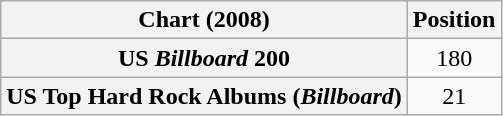<table class="wikitable sortable plainrowheaders" style="text-align:center">
<tr>
<th scope="col">Chart (2008)</th>
<th scope="col">Position</th>
</tr>
<tr>
<th scope="row">US <em>Billboard</em> 200</th>
<td>180</td>
</tr>
<tr>
<th scope="row">US Top Hard Rock Albums (<em>Billboard</em>)</th>
<td>21</td>
</tr>
</table>
